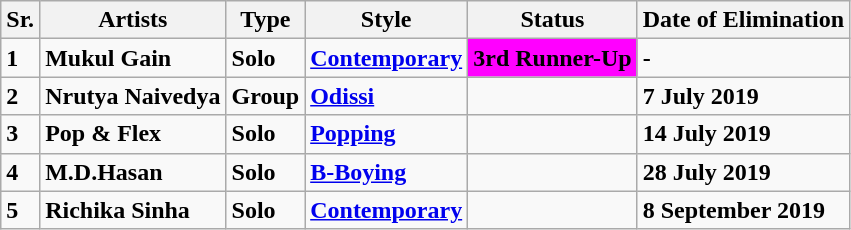<table class=wikitable>
<tr>
<th>Sr.</th>
<th>Artists</th>
<th>Type</th>
<th>Style</th>
<th>Status</th>
<th>Date of Elimination</th>
</tr>
<tr>
<td><strong>1</strong></td>
<td><strong>Mukul Gain</strong></td>
<td><strong>Solo</strong></td>
<td><a href='#'><strong>Contemporary</strong></a></td>
<td bgcolor=magenta><strong>3rd Runner-Up</strong></td>
<td><strong>-</strong></td>
</tr>
<tr>
<td><strong>2</strong></td>
<td><strong>Nrutya Naivedya</strong></td>
<td><strong>Group</strong></td>
<td><strong><a href='#'>Odissi</a></strong></td>
<td></td>
<td><strong>7 July 2019</strong></td>
</tr>
<tr>
<td><strong>3</strong></td>
<td><strong>Pop & Flex</strong></td>
<td><strong>Solo</strong></td>
<td><strong><a href='#'>Popping</a></strong></td>
<td></td>
<td><strong>14 July 2019</strong></td>
</tr>
<tr>
<td><strong>4</strong></td>
<td><strong>M.D.Hasan</strong></td>
<td><strong>Solo</strong></td>
<td><a href='#'><strong>B-Boying</strong></a></td>
<td></td>
<td><strong>28 July 2019</strong></td>
</tr>
<tr>
<td><strong>5</strong></td>
<td><strong>Richika Sinha</strong></td>
<td><strong>Solo</strong></td>
<td><a href='#'><strong>Contemporary</strong></a></td>
<td></td>
<td><strong>8 September 2019</strong></td>
</tr>
</table>
